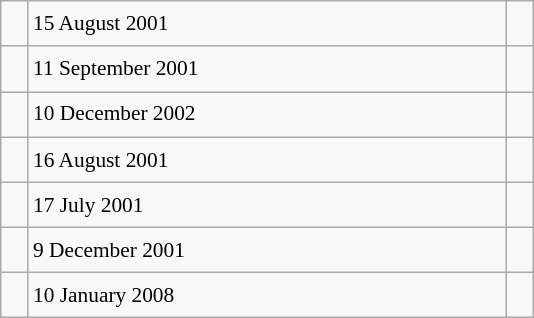<table class="wikitable" style="font-size: 89%; float: left; width: 25em; margin-right: 1em; line-height: 1.65em !important; height: 110px;">
<tr>
<td></td>
<td>15 August 2001</td>
<td></td>
</tr>
<tr>
<td></td>
<td>11 September 2001</td>
<td></td>
</tr>
<tr>
<td></td>
<td>10 December 2002</td>
<td></td>
</tr>
<tr>
<td></td>
<td>16 August 2001</td>
<td></td>
</tr>
<tr>
<td></td>
<td>17 July 2001</td>
<td></td>
</tr>
<tr>
<td></td>
<td>9 December 2001</td>
<td></td>
</tr>
<tr>
<td></td>
<td>10 January 2008</td>
<td></td>
</tr>
</table>
